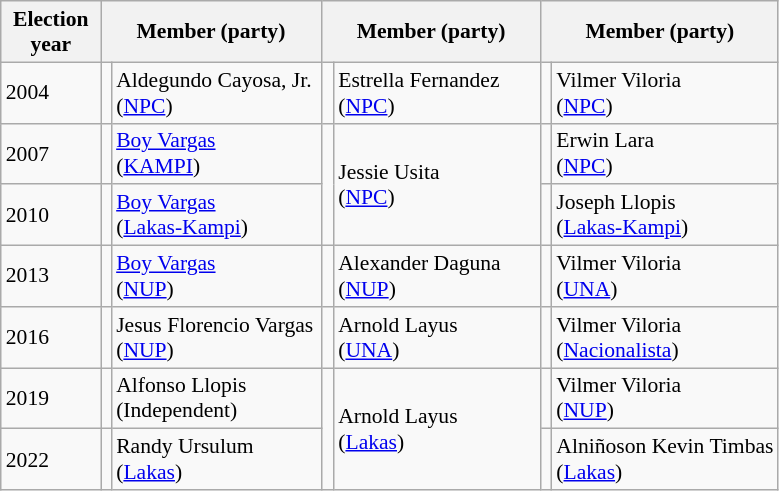<table class=wikitable style="font-size:90%">
<tr>
<th width=60px>Election<br>year</th>
<th colspan=2 width=140px>Member (party)</th>
<th colspan=2 width=140px>Member (party)</th>
<th colspan=2 width=140px>Member (party)</th>
</tr>
<tr>
<td>2004</td>
<td bgcolor=></td>
<td>Aldegundo Cayosa, Jr.<br>(<a href='#'>NPC</a>)</td>
<td bgcolor=></td>
<td>Estrella Fernandez<br>(<a href='#'>NPC</a>)</td>
<td bgcolor=></td>
<td>Vilmer Viloria<br>(<a href='#'>NPC</a>)</td>
</tr>
<tr>
<td>2007</td>
<td bgcolor=></td>
<td><a href='#'>Boy Vargas</a><br>(<a href='#'>KAMPI</a>)</td>
<td rowspan=2 bgcolor=></td>
<td rowspan=2>Jessie Usita<br>(<a href='#'>NPC</a>)</td>
<td bgcolor=></td>
<td>Erwin Lara<br>(<a href='#'>NPC</a>)</td>
</tr>
<tr>
<td>2010</td>
<td bgcolor=></td>
<td><a href='#'>Boy Vargas</a><br>(<a href='#'>Lakas-Kampi</a>)</td>
<td bgcolor=></td>
<td>Joseph Llopis<br>(<a href='#'>Lakas-Kampi</a>)</td>
</tr>
<tr>
<td>2013</td>
<td bgcolor=></td>
<td><a href='#'>Boy Vargas</a><br>(<a href='#'>NUP</a>)</td>
<td bgcolor=></td>
<td>Alexander Daguna<br>(<a href='#'>NUP</a>)</td>
<td bgcolor=></td>
<td>Vilmer Viloria<br>(<a href='#'>UNA</a>)</td>
</tr>
<tr>
<td>2016</td>
<td bgcolor=></td>
<td>Jesus Florencio Vargas<br>(<a href='#'>NUP</a>)</td>
<td bgcolor=></td>
<td>Arnold Layus<br>(<a href='#'>UNA</a>)</td>
<td bgcolor=></td>
<td>Vilmer Viloria<br>(<a href='#'>Nacionalista</a>)</td>
</tr>
<tr>
<td>2019</td>
<td bgcolor=></td>
<td>Alfonso Llopis<br>(Independent)</td>
<td rowspan=2 bgcolor=></td>
<td rowspan=2>Arnold Layus<br>(<a href='#'>Lakas</a>)</td>
<td bgcolor=></td>
<td>Vilmer Viloria<br>(<a href='#'>NUP</a>)</td>
</tr>
<tr>
<td>2022</td>
<td bgcolor=></td>
<td>Randy Ursulum<br>(<a href='#'>Lakas</a>)</td>
<td bgcolor=></td>
<td>Alniñoson Kevin Timbas<br>(<a href='#'>Lakas</a>)</td>
</tr>
</table>
